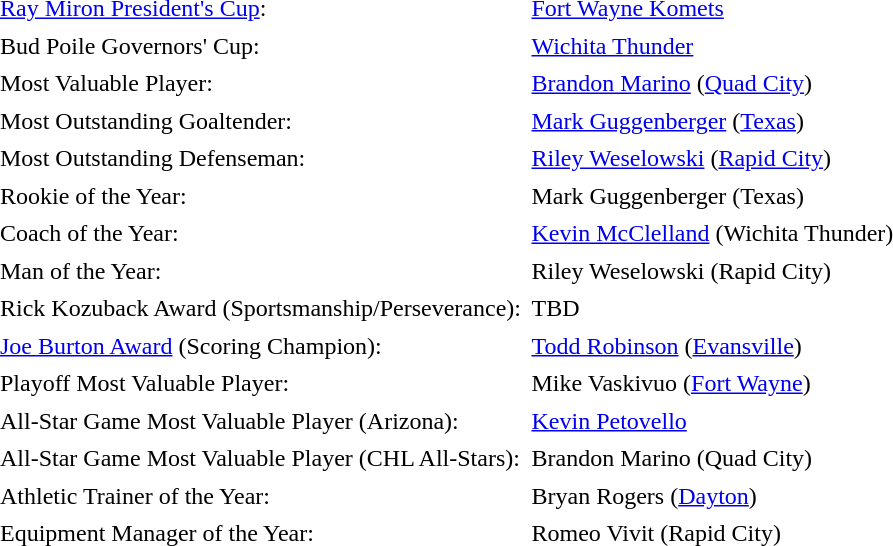<table cellpadding="3" cellspacing="1">
<tr>
<td><a href='#'>Ray Miron President's Cup</a>:</td>
<td><a href='#'>Fort Wayne Komets</a></td>
</tr>
<tr>
<td>Bud Poile Governors' Cup:</td>
<td><a href='#'>Wichita Thunder</a></td>
</tr>
<tr>
<td>Most Valuable Player:</td>
<td><a href='#'>Brandon Marino</a> (<a href='#'>Quad City</a>)</td>
</tr>
<tr>
<td>Most Outstanding Goaltender:</td>
<td><a href='#'>Mark Guggenberger</a> (<a href='#'>Texas</a>)</td>
</tr>
<tr>
<td>Most Outstanding Defenseman:</td>
<td><a href='#'>Riley Weselowski</a> (<a href='#'>Rapid City</a>)</td>
</tr>
<tr>
<td>Rookie of the Year:</td>
<td>Mark Guggenberger (Texas)</td>
</tr>
<tr>
<td>Coach of the Year:</td>
<td><a href='#'>Kevin McClelland</a> (Wichita Thunder)</td>
</tr>
<tr>
<td>Man of the Year:</td>
<td>Riley Weselowski (Rapid City)</td>
</tr>
<tr>
<td>Rick Kozuback Award (Sportsmanship/Perseverance):</td>
<td>TBD</td>
</tr>
<tr>
<td><a href='#'>Joe Burton Award</a> (Scoring Champion):</td>
<td><a href='#'>Todd Robinson</a> (<a href='#'>Evansville</a>)</td>
</tr>
<tr>
<td>Playoff Most Valuable Player:</td>
<td>Mike Vaskivuo (<a href='#'>Fort Wayne</a>)</td>
</tr>
<tr>
<td>All-Star Game Most Valuable Player (Arizona):</td>
<td><a href='#'>Kevin Petovello</a></td>
</tr>
<tr>
<td>All-Star Game Most Valuable Player (CHL All-Stars):</td>
<td>Brandon Marino (Quad City)</td>
</tr>
<tr>
<td>Athletic Trainer of the Year:</td>
<td>Bryan Rogers (<a href='#'>Dayton</a>)</td>
</tr>
<tr>
<td>Equipment Manager of the Year:</td>
<td>Romeo Vivit (Rapid City)</td>
</tr>
<tr>
</tr>
</table>
